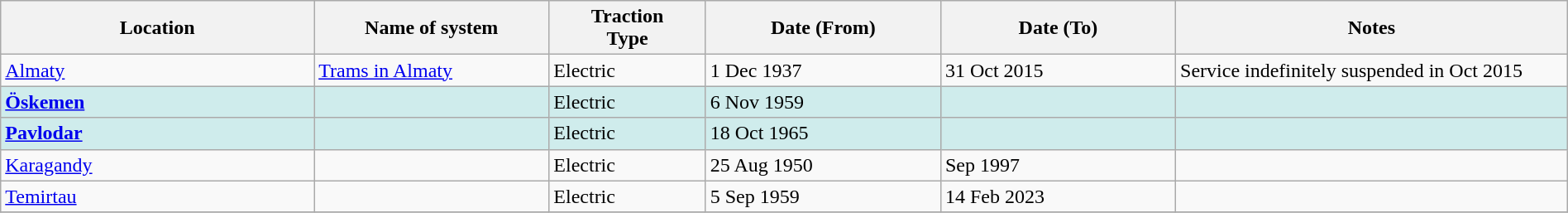<table class="wikitable" width=100%>
<tr>
<th width=20%>Location</th>
<th width=15%>Name of system</th>
<th width=10%>Traction<br>Type</th>
<th width=15%>Date (From)</th>
<th width=15%>Date (To)</th>
<th width=25%>Notes</th>
</tr>
<tr>
<td><a href='#'>Almaty</a></td>
<td><a href='#'>Trams in Almaty</a></td>
<td>Electric</td>
<td>1 Dec 1937</td>
<td>31 Oct 2015</td>
<td>Service indefinitely suspended in Oct 2015</td>
</tr>
<tr style="background:#CFECEC">
<td><strong><a href='#'>Öskemen</a></strong></td>
<td> </td>
<td>Electric</td>
<td>6 Nov 1959</td>
<td></td>
<td> </td>
</tr>
<tr style="background:#CFECEC">
<td><strong><a href='#'>Pavlodar</a></strong></td>
<td> </td>
<td>Electric</td>
<td>18 Oct 1965</td>
<td></td>
<td> </td>
</tr>
<tr>
<td><a href='#'>Karagandy</a></td>
<td> </td>
<td>Electric</td>
<td>25 Aug 1950</td>
<td>Sep 1997</td>
<td> </td>
</tr>
<tr>
<td><a href='#'>Temirtau</a></td>
<td> </td>
<td>Electric</td>
<td>5 Sep 1959</td>
<td>14 Feb 2023</td>
<td> </td>
</tr>
<tr>
</tr>
</table>
